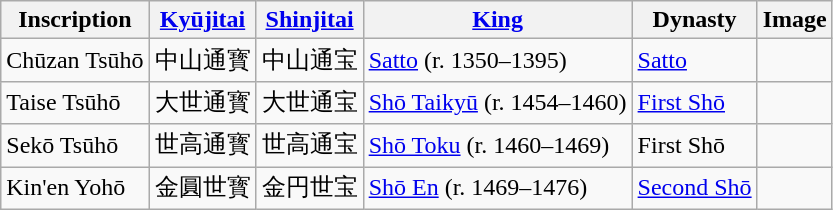<table class="wikitable">
<tr>
<th>Inscription</th>
<th><a href='#'>Kyūjitai</a></th>
<th><a href='#'>Shinjitai</a></th>
<th><a href='#'>King</a></th>
<th>Dynasty</th>
<th>Image</th>
</tr>
<tr>
<td>Chūzan Tsūhō</td>
<td>中山通寳</td>
<td>中山通宝</td>
<td><a href='#'>Satto</a> (r. 1350–1395)</td>
<td><a href='#'>Satto</a></td>
<td></td>
</tr>
<tr>
<td>Taise Tsūhō</td>
<td>大世通寳</td>
<td>大世通宝</td>
<td><a href='#'>Shō Taikyū</a> (r. 1454–1460)</td>
<td><a href='#'>First Shō</a></td>
<td> </td>
</tr>
<tr>
<td>Sekō Tsūhō</td>
<td>世高通寳</td>
<td>世高通宝</td>
<td><a href='#'>Shō Toku</a> (r. 1460–1469)</td>
<td>First Shō</td>
<td> </td>
</tr>
<tr>
<td>Kin'en Yohō</td>
<td>金圓世寳</td>
<td>金円世宝</td>
<td><a href='#'>Shō En</a> (r. 1469–1476)</td>
<td><a href='#'>Second Shō</a></td>
<td></td>
</tr>
</table>
